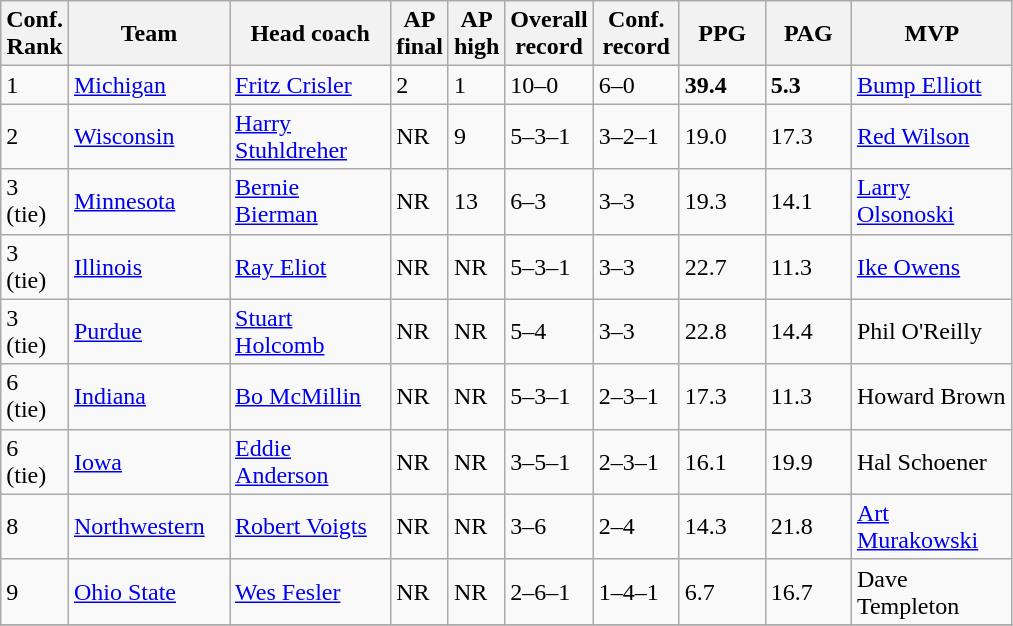<table class="sortable wikitable">
<tr>
<th width="25">Conf. Rank</th>
<th width="100">Team</th>
<th width="100">Head coach</th>
<th width="25">AP final</th>
<th width="25">AP high</th>
<th width="50">Overall record</th>
<th width="50">Conf. record</th>
<th width="50">PPG</th>
<th width="50">PAG</th>
<th width="100">MVP</th>
</tr>
<tr align="left" bgcolor="">
<td>1</td>
<td><a href='#'>Michigan</a></td>
<td><a href='#'>Fritz Crisler</a></td>
<td>2</td>
<td>1</td>
<td>10–0</td>
<td>6–0</td>
<td><strong>39.4</strong></td>
<td><strong>5.3</strong></td>
<td><a href='#'>Bump Elliott</a></td>
</tr>
<tr align="left" bgcolor="">
<td>2</td>
<td><a href='#'>Wisconsin</a></td>
<td><a href='#'>Harry Stuhldreher</a></td>
<td>NR</td>
<td>9</td>
<td>5–3–1</td>
<td>3–2–1</td>
<td>19.0</td>
<td>17.3</td>
<td><a href='#'>Red Wilson</a></td>
</tr>
<tr align="left" bgcolor="">
<td>3 (tie)</td>
<td><a href='#'>Minnesota</a></td>
<td><a href='#'>Bernie Bierman</a></td>
<td>NR</td>
<td>13</td>
<td>6–3</td>
<td>3–3</td>
<td>19.3</td>
<td>14.1</td>
<td><a href='#'>Larry Olsonoski</a></td>
</tr>
<tr align="left" bgcolor="">
<td>3 (tie)</td>
<td><a href='#'>Illinois</a></td>
<td><a href='#'>Ray Eliot</a></td>
<td>NR</td>
<td>NR</td>
<td>5–3–1</td>
<td>3–3</td>
<td>22.7</td>
<td>11.3</td>
<td><a href='#'>Ike Owens</a></td>
</tr>
<tr align="left" bgcolor="">
<td>3 (tie)</td>
<td><a href='#'>Purdue</a></td>
<td><a href='#'>Stuart Holcomb</a></td>
<td>NR</td>
<td>NR</td>
<td>5–4</td>
<td>3–3</td>
<td>22.8</td>
<td>14.4</td>
<td>Phil O'Reilly</td>
</tr>
<tr align="left" bgcolor="">
<td>6 (tie)</td>
<td><a href='#'>Indiana</a></td>
<td><a href='#'>Bo McMillin</a></td>
<td>NR</td>
<td>NR</td>
<td>5–3–1</td>
<td>2–3–1</td>
<td>17.3</td>
<td>11.3</td>
<td>Howard Brown</td>
</tr>
<tr align="left" bgcolor="">
<td>6 (tie)</td>
<td><a href='#'>Iowa</a></td>
<td><a href='#'>Eddie Anderson</a></td>
<td>NR</td>
<td>NR</td>
<td>3–5–1</td>
<td>2–3–1</td>
<td>16.1</td>
<td>19.9</td>
<td>Hal Schoener</td>
</tr>
<tr align="left" bgcolor="">
<td>8</td>
<td><a href='#'>Northwestern</a></td>
<td><a href='#'>Robert Voigts</a></td>
<td>NR</td>
<td>NR</td>
<td>3–6</td>
<td>2–4</td>
<td>14.3</td>
<td>21.8</td>
<td><a href='#'>Art Murakowski</a></td>
</tr>
<tr align="left" bgcolor="">
<td>9</td>
<td><a href='#'>Ohio State</a></td>
<td><a href='#'>Wes Fesler</a></td>
<td>NR</td>
<td>NR</td>
<td>2–6–1</td>
<td>1–4–1</td>
<td>6.7</td>
<td>16.7</td>
<td>Dave Templeton</td>
</tr>
<tr align="left" bgcolor="">
</tr>
<tr>
</tr>
</table>
